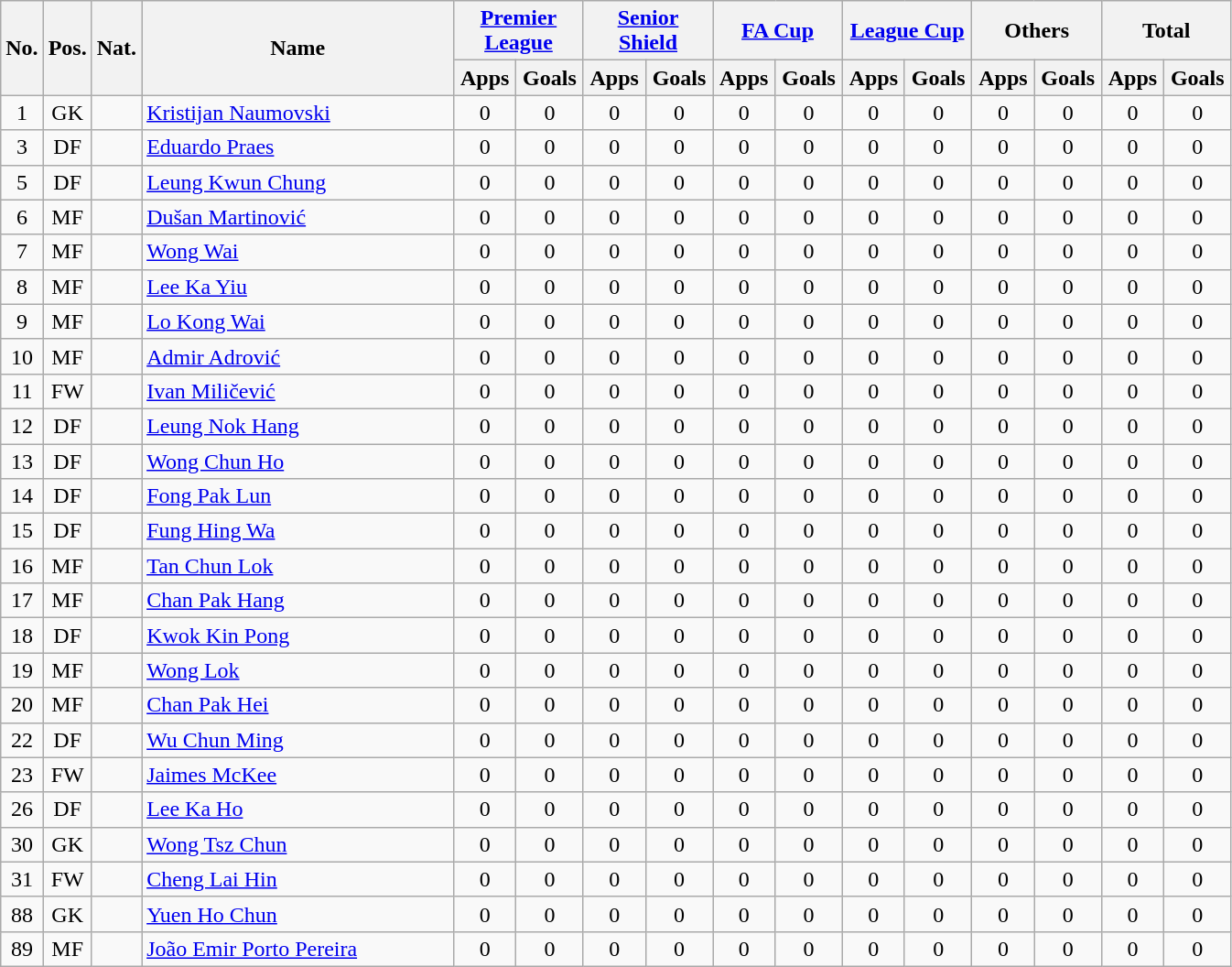<table class="wikitable plainrowheaders" style="text-align:center">
<tr>
<th rowspan="2">No.</th>
<th rowspan="2">Pos.</th>
<th rowspan="2">Nat.</th>
<th rowspan="2" style="width:220px;">Name</th>
<th colspan="2" style="width:87px;"><a href='#'>Premier League</a></th>
<th colspan="2" style="width:87px;"><a href='#'>Senior Shield</a></th>
<th colspan="2" style="width:87px;"><a href='#'>FA Cup</a></th>
<th colspan="2" style="width:87px;"><a href='#'>League Cup</a></th>
<th colspan="2" style="width:87px;">Others</th>
<th colspan="2" style="width:87px;">Total</th>
</tr>
<tr>
<th>Apps</th>
<th>Goals</th>
<th>Apps</th>
<th>Goals</th>
<th>Apps</th>
<th>Goals</th>
<th>Apps</th>
<th>Goals</th>
<th>Apps</th>
<th>Goals</th>
<th>Apps</th>
<th>Goals</th>
</tr>
<tr>
<td>1</td>
<td>GK</td>
<td></td>
<td align=left><a href='#'>Kristijan Naumovski</a></td>
<td>0</td>
<td>0</td>
<td>0</td>
<td>0</td>
<td>0</td>
<td>0</td>
<td>0</td>
<td>0</td>
<td>0</td>
<td>0</td>
<td>0</td>
<td>0</td>
</tr>
<tr>
<td>3</td>
<td>DF</td>
<td></td>
<td align=left><a href='#'>Eduardo Praes</a></td>
<td>0</td>
<td>0</td>
<td>0</td>
<td>0</td>
<td>0</td>
<td>0</td>
<td>0</td>
<td>0</td>
<td>0</td>
<td>0</td>
<td>0</td>
<td>0</td>
</tr>
<tr>
<td>5</td>
<td>DF</td>
<td></td>
<td align=left><a href='#'>Leung Kwun Chung</a></td>
<td>0</td>
<td>0</td>
<td>0</td>
<td>0</td>
<td>0</td>
<td>0</td>
<td>0</td>
<td>0</td>
<td>0</td>
<td>0</td>
<td>0</td>
<td>0</td>
</tr>
<tr>
<td>6</td>
<td>MF</td>
<td></td>
<td align=left><a href='#'>Dušan Martinović</a></td>
<td>0</td>
<td>0</td>
<td>0</td>
<td>0</td>
<td>0</td>
<td>0</td>
<td>0</td>
<td>0</td>
<td>0</td>
<td>0</td>
<td>0</td>
<td>0</td>
</tr>
<tr>
<td>7</td>
<td>MF</td>
<td></td>
<td align=left><a href='#'>Wong Wai</a></td>
<td>0</td>
<td>0</td>
<td>0</td>
<td>0</td>
<td>0</td>
<td>0</td>
<td>0</td>
<td>0</td>
<td>0</td>
<td>0</td>
<td>0</td>
<td>0</td>
</tr>
<tr>
<td>8</td>
<td>MF</td>
<td></td>
<td align=left><a href='#'>Lee Ka Yiu</a></td>
<td>0</td>
<td>0</td>
<td>0</td>
<td>0</td>
<td>0</td>
<td>0</td>
<td>0</td>
<td>0</td>
<td>0</td>
<td>0</td>
<td>0</td>
<td>0</td>
</tr>
<tr>
<td>9</td>
<td>MF</td>
<td></td>
<td align=left><a href='#'>Lo Kong Wai</a></td>
<td>0</td>
<td>0</td>
<td>0</td>
<td>0</td>
<td>0</td>
<td>0</td>
<td>0</td>
<td>0</td>
<td>0</td>
<td>0</td>
<td>0</td>
<td>0</td>
</tr>
<tr>
<td>10</td>
<td>MF</td>
<td></td>
<td align=left><a href='#'>Admir Adrović</a></td>
<td>0</td>
<td>0</td>
<td>0</td>
<td>0</td>
<td>0</td>
<td>0</td>
<td>0</td>
<td>0</td>
<td>0</td>
<td>0</td>
<td>0</td>
<td>0</td>
</tr>
<tr>
<td>11</td>
<td>FW</td>
<td></td>
<td align=left><a href='#'>Ivan Miličević</a></td>
<td>0</td>
<td>0</td>
<td>0</td>
<td>0</td>
<td>0</td>
<td>0</td>
<td>0</td>
<td>0</td>
<td>0</td>
<td>0</td>
<td>0</td>
<td>0</td>
</tr>
<tr>
<td>12</td>
<td>DF</td>
<td></td>
<td align=left><a href='#'>Leung Nok Hang</a></td>
<td>0</td>
<td>0</td>
<td>0</td>
<td>0</td>
<td>0</td>
<td>0</td>
<td>0</td>
<td>0</td>
<td>0</td>
<td>0</td>
<td>0</td>
<td>0</td>
</tr>
<tr>
<td>13</td>
<td>DF</td>
<td></td>
<td align=left><a href='#'>Wong Chun Ho</a></td>
<td>0</td>
<td>0</td>
<td>0</td>
<td>0</td>
<td>0</td>
<td>0</td>
<td>0</td>
<td>0</td>
<td>0</td>
<td>0</td>
<td>0</td>
<td>0</td>
</tr>
<tr>
<td>14</td>
<td>DF</td>
<td></td>
<td align=left><a href='#'>Fong Pak Lun</a></td>
<td>0</td>
<td>0</td>
<td>0</td>
<td>0</td>
<td>0</td>
<td>0</td>
<td>0</td>
<td>0</td>
<td>0</td>
<td>0</td>
<td>0</td>
<td>0</td>
</tr>
<tr>
<td>15</td>
<td>DF</td>
<td></td>
<td align=left><a href='#'>Fung Hing Wa</a></td>
<td>0</td>
<td>0</td>
<td>0</td>
<td>0</td>
<td>0</td>
<td>0</td>
<td>0</td>
<td>0</td>
<td>0</td>
<td>0</td>
<td>0</td>
<td>0</td>
</tr>
<tr>
<td>16</td>
<td>MF</td>
<td></td>
<td align=left><a href='#'>Tan Chun Lok</a></td>
<td>0</td>
<td>0</td>
<td>0</td>
<td>0</td>
<td>0</td>
<td>0</td>
<td>0</td>
<td>0</td>
<td>0</td>
<td>0</td>
<td>0</td>
<td>0</td>
</tr>
<tr>
<td>17</td>
<td>MF</td>
<td></td>
<td align=left><a href='#'>Chan Pak Hang</a></td>
<td>0</td>
<td>0</td>
<td>0</td>
<td>0</td>
<td>0</td>
<td>0</td>
<td>0</td>
<td>0</td>
<td>0</td>
<td>0</td>
<td>0</td>
<td>0</td>
</tr>
<tr>
<td>18</td>
<td>DF</td>
<td></td>
<td align=left><a href='#'>Kwok Kin Pong</a></td>
<td>0</td>
<td>0</td>
<td>0</td>
<td>0</td>
<td>0</td>
<td>0</td>
<td>0</td>
<td>0</td>
<td>0</td>
<td>0</td>
<td>0</td>
<td>0</td>
</tr>
<tr>
<td>19</td>
<td>MF</td>
<td></td>
<td align=left><a href='#'>Wong Lok</a></td>
<td>0</td>
<td>0</td>
<td>0</td>
<td>0</td>
<td>0</td>
<td>0</td>
<td>0</td>
<td>0</td>
<td>0</td>
<td>0</td>
<td>0</td>
<td>0</td>
</tr>
<tr>
<td>20</td>
<td>MF</td>
<td></td>
<td align=left><a href='#'>Chan Pak Hei</a></td>
<td>0</td>
<td>0</td>
<td>0</td>
<td>0</td>
<td>0</td>
<td>0</td>
<td>0</td>
<td>0</td>
<td>0</td>
<td>0</td>
<td>0</td>
<td>0</td>
</tr>
<tr>
<td>22</td>
<td>DF</td>
<td></td>
<td align=left><a href='#'>Wu Chun Ming</a></td>
<td>0</td>
<td>0</td>
<td>0</td>
<td>0</td>
<td>0</td>
<td>0</td>
<td>0</td>
<td>0</td>
<td>0</td>
<td>0</td>
<td>0</td>
<td>0</td>
</tr>
<tr>
<td>23</td>
<td>FW</td>
<td></td>
<td align=left><a href='#'>Jaimes McKee</a></td>
<td>0</td>
<td>0</td>
<td>0</td>
<td>0</td>
<td>0</td>
<td>0</td>
<td>0</td>
<td>0</td>
<td>0</td>
<td>0</td>
<td>0</td>
<td>0</td>
</tr>
<tr>
<td>26</td>
<td>DF</td>
<td></td>
<td align=left><a href='#'>Lee Ka Ho</a></td>
<td>0</td>
<td>0</td>
<td>0</td>
<td>0</td>
<td>0</td>
<td>0</td>
<td>0</td>
<td>0</td>
<td>0</td>
<td>0</td>
<td>0</td>
<td>0</td>
</tr>
<tr>
<td>30</td>
<td>GK</td>
<td></td>
<td align=left><a href='#'>Wong Tsz Chun</a></td>
<td>0</td>
<td>0</td>
<td>0</td>
<td>0</td>
<td>0</td>
<td>0</td>
<td>0</td>
<td>0</td>
<td>0</td>
<td>0</td>
<td>0</td>
<td>0</td>
</tr>
<tr>
<td>31</td>
<td>FW</td>
<td></td>
<td align=left><a href='#'>Cheng Lai Hin</a></td>
<td>0</td>
<td>0</td>
<td>0</td>
<td>0</td>
<td>0</td>
<td>0</td>
<td>0</td>
<td>0</td>
<td>0</td>
<td>0</td>
<td>0</td>
<td>0</td>
</tr>
<tr>
<td>88</td>
<td>GK</td>
<td></td>
<td align=left><a href='#'>Yuen Ho Chun</a></td>
<td>0</td>
<td>0</td>
<td>0</td>
<td>0</td>
<td>0</td>
<td>0</td>
<td>0</td>
<td>0</td>
<td>0</td>
<td>0</td>
<td>0</td>
<td>0</td>
</tr>
<tr>
<td>89</td>
<td>MF</td>
<td></td>
<td align=left><a href='#'>João Emir Porto Pereira</a></td>
<td>0</td>
<td>0</td>
<td>0</td>
<td>0</td>
<td>0</td>
<td>0</td>
<td>0</td>
<td>0</td>
<td>0</td>
<td>0</td>
<td>0</td>
<td>0</td>
</tr>
</table>
